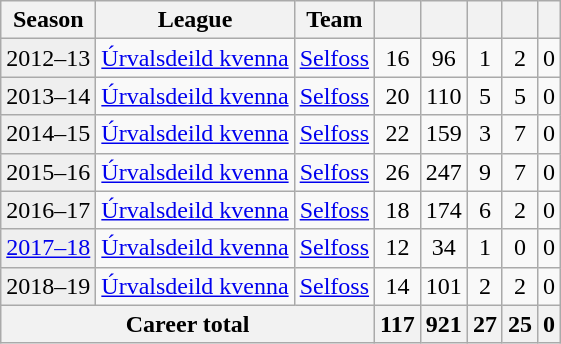<table class="wikitable">
<tr>
<th>Season</th>
<th>League</th>
<th>Team</th>
<th></th>
<th></th>
<th></th>
<th></th>
<th></th>
</tr>
<tr>
<td style="background:#efefef;">2012–13</td>
<td><a href='#'>Úrvalsdeild kvenna</a></td>
<td><a href='#'>Selfoss</a></td>
<td align="center">16</td>
<td align="center">96</td>
<td align="center">1</td>
<td align="center">2</td>
<td align="center">0</td>
</tr>
<tr>
<td style="background:#efefef;">2013–14</td>
<td><a href='#'>Úrvalsdeild kvenna</a></td>
<td><a href='#'>Selfoss</a></td>
<td align="center">20</td>
<td align="center">110</td>
<td align="center">5</td>
<td align="center">5</td>
<td align="center">0</td>
</tr>
<tr>
<td style="background:#efefef;">2014–15</td>
<td><a href='#'>Úrvalsdeild kvenna</a></td>
<td><a href='#'>Selfoss</a></td>
<td align="center">22</td>
<td align="center">159</td>
<td align="center">3</td>
<td align="center">7</td>
<td align="center">0</td>
</tr>
<tr>
<td style="background:#efefef;">2015–16</td>
<td><a href='#'>Úrvalsdeild kvenna</a></td>
<td><a href='#'>Selfoss</a></td>
<td align="center">26</td>
<td align="center">247</td>
<td align="center">9</td>
<td align="center">7</td>
<td align="center">0</td>
</tr>
<tr>
<td style="background:#efefef;">2016–17</td>
<td><a href='#'>Úrvalsdeild kvenna</a></td>
<td><a href='#'>Selfoss</a></td>
<td align="center">18</td>
<td align="center">174</td>
<td align="center">6</td>
<td align="center">2</td>
<td align="center">0</td>
</tr>
<tr>
<td style="background:#efefef;"><a href='#'>2017–18</a></td>
<td><a href='#'>Úrvalsdeild kvenna</a></td>
<td><a href='#'>Selfoss</a></td>
<td align="center">12</td>
<td align="center">34</td>
<td align="center">1</td>
<td align="center">0</td>
<td align="center">0</td>
</tr>
<tr>
<td style="background:#efefef;">2018–19</td>
<td><a href='#'>Úrvalsdeild kvenna</a></td>
<td><a href='#'>Selfoss</a></td>
<td align="center">14</td>
<td align="center">101</td>
<td align="center">2</td>
<td align="center">2</td>
<td align="center">0</td>
</tr>
<tr>
<th colspan="3">Career total</th>
<th>117</th>
<th>921</th>
<th>27</th>
<th>25</th>
<th>0</th>
</tr>
</table>
